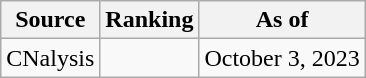<table class="wikitable" style="text-align:center">
<tr>
<th>Source</th>
<th>Ranking</th>
<th>As of</th>
</tr>
<tr>
<td align=left>CNalysis</td>
<td></td>
<td>October 3, 2023</td>
</tr>
</table>
